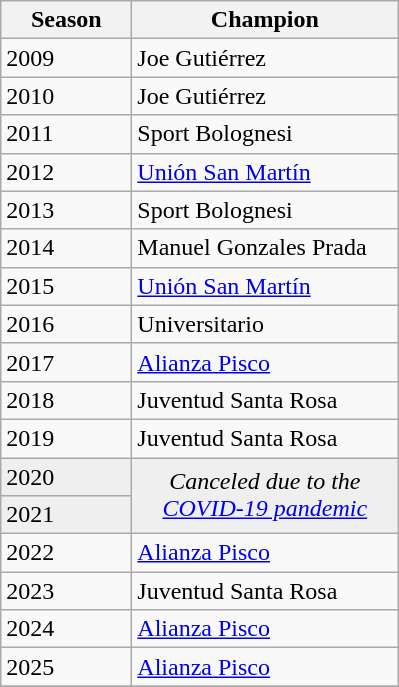<table class="wikitable sortable">
<tr>
<th width=80px>Season</th>
<th width=170px>Champion</th>
</tr>
<tr>
<td>2009</td>
<td>Joe Gutiérrez</td>
</tr>
<tr>
<td>2010</td>
<td>Joe Gutiérrez</td>
</tr>
<tr>
<td>2011</td>
<td>Sport Bolognesi</td>
</tr>
<tr>
<td>2012</td>
<td><a href='#'>Unión San Martín</a></td>
</tr>
<tr>
<td>2013</td>
<td>Sport Bolognesi</td>
</tr>
<tr>
<td>2014</td>
<td>Manuel Gonzales Prada</td>
</tr>
<tr>
<td>2015</td>
<td><a href='#'>Unión San Martín</a></td>
</tr>
<tr>
<td>2016</td>
<td>Universitario</td>
</tr>
<tr>
<td>2017</td>
<td><a href='#'>Alianza Pisco</a></td>
</tr>
<tr>
<td>2018</td>
<td>Juventud Santa Rosa</td>
</tr>
<tr>
<td>2019</td>
<td>Juventud Santa Rosa</td>
</tr>
<tr bgcolor=#efefef>
<td>2020</td>
<td rowspan=2 colspan="1" align=center><em>Canceled due to the <a href='#'>COVID-19 pandemic</a></em></td>
</tr>
<tr bgcolor=#efefef>
<td>2021</td>
</tr>
<tr>
<td>2022</td>
<td><a href='#'>Alianza Pisco</a></td>
</tr>
<tr>
<td>2023</td>
<td>Juventud Santa Rosa</td>
</tr>
<tr>
<td>2024</td>
<td><a href='#'>Alianza Pisco</a></td>
</tr>
<tr>
<td>2025</td>
<td><a href='#'>Alianza Pisco</a></td>
</tr>
<tr>
</tr>
</table>
